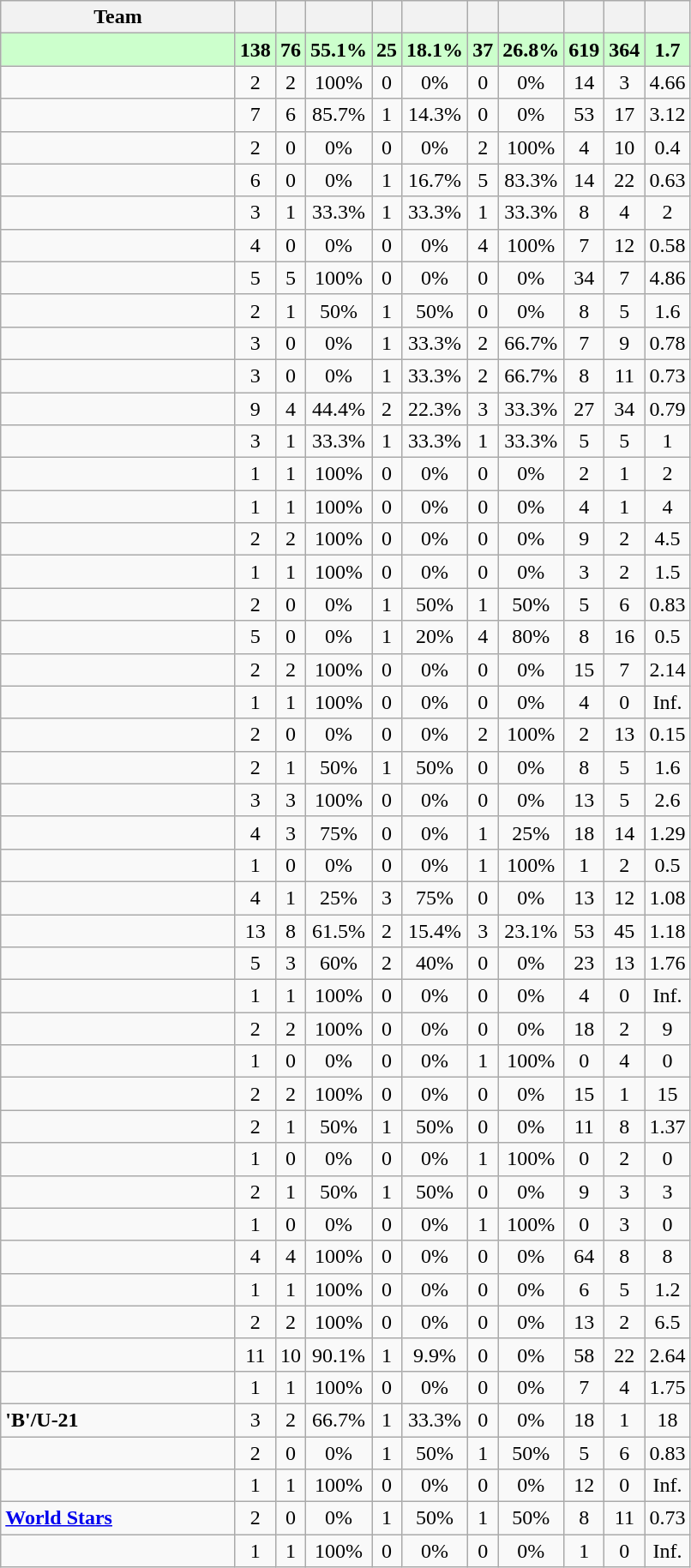<table class="wikitable sortable" style="text-align: center;">
<tr>
<th width="175">Team</th>
<th></th>
<th></th>
<th></th>
<th></th>
<th></th>
<th></th>
<th></th>
<th></th>
<th></th>
<th></th>
</tr>
<tr align=center style="background:#ccffcc;">
<td align="left"><strong></strong></td>
<td><strong>138</strong></td>
<td><strong>76</strong></td>
<td><strong>55.1%</strong></td>
<td><strong>25</strong></td>
<td><strong>18.1%</strong></td>
<td><strong>37</strong></td>
<td><strong>26.8%</strong></td>
<td><strong>619</strong></td>
<td><strong>364</strong></td>
<td><strong>1.7</strong></td>
</tr>
<tr>
<td align=left><strong></strong></td>
<td>2</td>
<td>2</td>
<td>100%</td>
<td>0</td>
<td>0%</td>
<td>0</td>
<td>0%</td>
<td>14</td>
<td>3</td>
<td>4.66</td>
</tr>
<tr>
<td align=left><strong></strong></td>
<td>7</td>
<td>6</td>
<td>85.7%</td>
<td>1</td>
<td>14.3%</td>
<td>0</td>
<td>0%</td>
<td>53</td>
<td>17</td>
<td>3.12</td>
</tr>
<tr>
<td align=left><strong></strong></td>
<td>2</td>
<td>0</td>
<td>0%</td>
<td>0</td>
<td>0%</td>
<td>2</td>
<td>100%</td>
<td>4</td>
<td>10</td>
<td>0.4</td>
</tr>
<tr>
<td align=left><strong></strong></td>
<td>6</td>
<td>0</td>
<td>0%</td>
<td>1</td>
<td>16.7%</td>
<td>5</td>
<td>83.3%</td>
<td>14</td>
<td>22</td>
<td>0.63</td>
</tr>
<tr>
<td align=left><strong></strong></td>
<td>3</td>
<td>1</td>
<td>33.3%</td>
<td>1</td>
<td>33.3%</td>
<td>1</td>
<td>33.3%</td>
<td>8</td>
<td>4</td>
<td>2</td>
</tr>
<tr>
<td align=left><strong></strong></td>
<td>4</td>
<td>0</td>
<td>0%</td>
<td>0</td>
<td>0%</td>
<td>4</td>
<td>100%</td>
<td>7</td>
<td>12</td>
<td>0.58</td>
</tr>
<tr>
<td align=left><strong></strong></td>
<td>5</td>
<td>5</td>
<td>100%</td>
<td>0</td>
<td>0%</td>
<td>0</td>
<td>0%</td>
<td>34</td>
<td>7</td>
<td>4.86</td>
</tr>
<tr>
<td align=left><strong></strong></td>
<td>2</td>
<td>1</td>
<td>50%</td>
<td>1</td>
<td>50%</td>
<td>0</td>
<td>0%</td>
<td>8</td>
<td>5</td>
<td>1.6</td>
</tr>
<tr>
<td align=left><strong></strong></td>
<td>3</td>
<td>0</td>
<td>0%</td>
<td>1</td>
<td>33.3%</td>
<td>2</td>
<td>66.7%</td>
<td>7</td>
<td>9</td>
<td>0.78</td>
</tr>
<tr>
<td align=left><strong></strong></td>
<td>3</td>
<td>0</td>
<td>0%</td>
<td>1</td>
<td>33.3%</td>
<td>2</td>
<td>66.7%</td>
<td>8</td>
<td>11</td>
<td>0.73</td>
</tr>
<tr>
<td align=left><strong></strong></td>
<td>9</td>
<td>4</td>
<td>44.4%</td>
<td>2</td>
<td>22.3%</td>
<td>3</td>
<td>33.3%</td>
<td>27</td>
<td>34</td>
<td>0.79</td>
</tr>
<tr>
<td align=left><strong></strong></td>
<td>3</td>
<td>1</td>
<td>33.3%</td>
<td>1</td>
<td>33.3%</td>
<td>1</td>
<td>33.3%</td>
<td>5</td>
<td>5</td>
<td>1</td>
</tr>
<tr>
<td align=left><strong></strong></td>
<td>1</td>
<td>1</td>
<td>100%</td>
<td>0</td>
<td>0%</td>
<td>0</td>
<td>0%</td>
<td>2</td>
<td>1</td>
<td>2</td>
</tr>
<tr>
<td align=left><strong></strong></td>
<td>1</td>
<td>1</td>
<td>100%</td>
<td>0</td>
<td>0%</td>
<td>0</td>
<td>0%</td>
<td>4</td>
<td>1</td>
<td>4</td>
</tr>
<tr>
<td align=left><strong></strong></td>
<td>2</td>
<td>2</td>
<td>100%</td>
<td>0</td>
<td>0%</td>
<td>0</td>
<td>0%</td>
<td>9</td>
<td>2</td>
<td>4.5</td>
</tr>
<tr>
<td align=left><strong></strong></td>
<td>1</td>
<td>1</td>
<td>100%</td>
<td>0</td>
<td>0%</td>
<td>0</td>
<td>0%</td>
<td>3</td>
<td>2</td>
<td>1.5</td>
</tr>
<tr>
<td align=left><strong></strong></td>
<td>2</td>
<td>0</td>
<td>0%</td>
<td>1</td>
<td>50%</td>
<td>1</td>
<td>50%</td>
<td>5</td>
<td>6</td>
<td>0.83</td>
</tr>
<tr>
<td align=left><strong></strong></td>
<td>5</td>
<td>0</td>
<td>0%</td>
<td>1</td>
<td>20%</td>
<td>4</td>
<td>80%</td>
<td>8</td>
<td>16</td>
<td>0.5</td>
</tr>
<tr>
<td align=left><strong></strong></td>
<td>2</td>
<td>2</td>
<td>100%</td>
<td>0</td>
<td>0%</td>
<td>0</td>
<td>0%</td>
<td>15</td>
<td>7</td>
<td>2.14</td>
</tr>
<tr>
<td align=left><strong></strong></td>
<td>1</td>
<td>1</td>
<td>100%</td>
<td>0</td>
<td>0%</td>
<td>0</td>
<td>0%</td>
<td>4</td>
<td>0</td>
<td>Inf.</td>
</tr>
<tr>
<td align=left><strong></strong></td>
<td>2</td>
<td>0</td>
<td>0%</td>
<td>0</td>
<td>0%</td>
<td>2</td>
<td>100%</td>
<td>2</td>
<td>13</td>
<td>0.15</td>
</tr>
<tr>
<td align=left><strong></strong></td>
<td>2</td>
<td>1</td>
<td>50%</td>
<td>1</td>
<td>50%</td>
<td>0</td>
<td>0%</td>
<td>8</td>
<td>5</td>
<td>1.6</td>
</tr>
<tr>
<td align=left><strong></strong></td>
<td>3</td>
<td>3</td>
<td>100%</td>
<td>0</td>
<td>0%</td>
<td>0</td>
<td>0%</td>
<td>13</td>
<td>5</td>
<td>2.6</td>
</tr>
<tr>
<td align=left><strong></strong></td>
<td>4</td>
<td>3</td>
<td>75%</td>
<td>0</td>
<td>0%</td>
<td>1</td>
<td>25%</td>
<td>18</td>
<td>14</td>
<td>1.29</td>
</tr>
<tr>
<td align=left><strong></strong></td>
<td>1</td>
<td>0</td>
<td>0%</td>
<td>0</td>
<td>0%</td>
<td>1</td>
<td>100%</td>
<td>1</td>
<td>2</td>
<td>0.5</td>
</tr>
<tr>
<td align=left><strong></strong></td>
<td>4</td>
<td>1</td>
<td>25%</td>
<td>3</td>
<td>75%</td>
<td>0</td>
<td>0%</td>
<td>13</td>
<td>12</td>
<td>1.08</td>
</tr>
<tr>
<td align=left><strong></strong></td>
<td>13</td>
<td>8</td>
<td>61.5%</td>
<td>2</td>
<td>15.4%</td>
<td>3</td>
<td>23.1%</td>
<td>53</td>
<td>45</td>
<td>1.18</td>
</tr>
<tr>
<td align=left><strong></strong></td>
<td>5</td>
<td>3</td>
<td>60%</td>
<td>2</td>
<td>40%</td>
<td>0</td>
<td>0%</td>
<td>23</td>
<td>13</td>
<td>1.76</td>
</tr>
<tr>
<td align=left><strong></strong></td>
<td>1</td>
<td>1</td>
<td>100%</td>
<td>0</td>
<td>0%</td>
<td>0</td>
<td>0%</td>
<td>4</td>
<td>0</td>
<td>Inf.</td>
</tr>
<tr>
<td align=left><strong></strong></td>
<td>2</td>
<td>2</td>
<td>100%</td>
<td>0</td>
<td>0%</td>
<td>0</td>
<td>0%</td>
<td>18</td>
<td>2</td>
<td>9</td>
</tr>
<tr>
<td align=left><strong></strong></td>
<td>1</td>
<td>0</td>
<td>0%</td>
<td>0</td>
<td>0%</td>
<td>1</td>
<td>100%</td>
<td>0</td>
<td>4</td>
<td>0</td>
</tr>
<tr>
<td align=left><strong></strong></td>
<td>2</td>
<td>2</td>
<td>100%</td>
<td>0</td>
<td>0%</td>
<td>0</td>
<td>0%</td>
<td>15</td>
<td>1</td>
<td>15</td>
</tr>
<tr>
<td align=left><strong></strong></td>
<td>2</td>
<td>1</td>
<td>50%</td>
<td>1</td>
<td>50%</td>
<td>0</td>
<td>0%</td>
<td>11</td>
<td>8</td>
<td>1.37</td>
</tr>
<tr>
<td align=left><strong></strong></td>
<td>1</td>
<td>0</td>
<td>0%</td>
<td>0</td>
<td>0%</td>
<td>1</td>
<td>100%</td>
<td>0</td>
<td>2</td>
<td>0</td>
</tr>
<tr>
<td align=left><strong></strong></td>
<td>2</td>
<td>1</td>
<td>50%</td>
<td>1</td>
<td>50%</td>
<td>0</td>
<td>0%</td>
<td>9</td>
<td>3</td>
<td>3</td>
</tr>
<tr>
<td align=left><strong></strong></td>
<td>1</td>
<td>0</td>
<td>0%</td>
<td>0</td>
<td>0%</td>
<td>1</td>
<td>100%</td>
<td>0</td>
<td>3</td>
<td>0</td>
</tr>
<tr>
<td align=left><strong></strong></td>
<td>4</td>
<td>4</td>
<td>100%</td>
<td>0</td>
<td>0%</td>
<td>0</td>
<td>0%</td>
<td>64</td>
<td>8</td>
<td>8</td>
</tr>
<tr>
<td align=left><strong></strong></td>
<td>1</td>
<td>1</td>
<td>100%</td>
<td>0</td>
<td>0%</td>
<td>0</td>
<td>0%</td>
<td>6</td>
<td>5</td>
<td>1.2</td>
</tr>
<tr>
<td align=left><strong></strong></td>
<td>2</td>
<td>2</td>
<td>100%</td>
<td>0</td>
<td>0%</td>
<td>0</td>
<td>0%</td>
<td>13</td>
<td>2</td>
<td>6.5</td>
</tr>
<tr>
<td align=left><strong></strong></td>
<td>11</td>
<td>10</td>
<td>90.1%</td>
<td>1</td>
<td>9.9%</td>
<td>0</td>
<td>0%</td>
<td>58</td>
<td>22</td>
<td>2.64</td>
</tr>
<tr>
<td align=left><strong></strong></td>
<td>1</td>
<td>1</td>
<td>100%</td>
<td>0</td>
<td>0%</td>
<td>0</td>
<td>0%</td>
<td>7</td>
<td>4</td>
<td>1.75</td>
</tr>
<tr>
<td align=left><strong> 'B'/U-21</strong></td>
<td>3</td>
<td>2</td>
<td>66.7%</td>
<td>1</td>
<td>33.3%</td>
<td>0</td>
<td>0%</td>
<td>18</td>
<td>1</td>
<td>18</td>
</tr>
<tr>
<td align=left><strong></strong></td>
<td>2</td>
<td>0</td>
<td>0%</td>
<td>1</td>
<td>50%</td>
<td>1</td>
<td>50%</td>
<td>5</td>
<td>6</td>
<td>0.83</td>
</tr>
<tr>
<td align=left><strong></strong></td>
<td>1</td>
<td>1</td>
<td>100%</td>
<td>0</td>
<td>0%</td>
<td>0</td>
<td>0%</td>
<td>12</td>
<td>0</td>
<td>Inf.</td>
</tr>
<tr>
<td align=left><strong> <a href='#'>World Stars</a></strong></td>
<td>2</td>
<td>0</td>
<td>0%</td>
<td>1</td>
<td>50%</td>
<td>1</td>
<td>50%</td>
<td>8</td>
<td>11</td>
<td>0.73</td>
</tr>
<tr>
<td align=left><strong></strong></td>
<td>1</td>
<td>1</td>
<td>100%</td>
<td>0</td>
<td>0%</td>
<td>0</td>
<td>0%</td>
<td>1</td>
<td>0</td>
<td>Inf.</td>
</tr>
</table>
